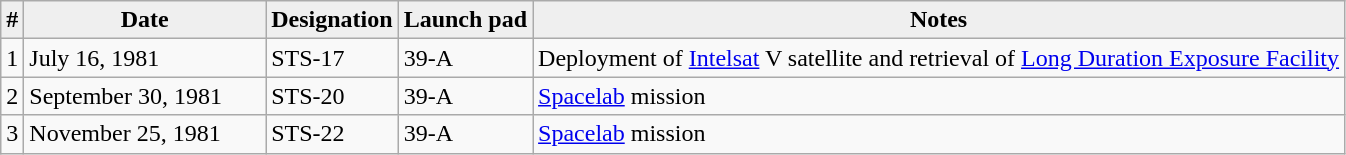<table class="wikitable">
<tr>
<th scope="col" style="background:#efefef;">#</th>
<th scope="col" style="width:18%; background:#efefef;">Date</th>
<th scope="col" style="background:#efefef;">Designation</th>
<th scope="col" style="background:#efefef;">Launch pad</th>
<th scope="col" style="background:#efefef;">Notes</th>
</tr>
<tr>
<td>1</td>
<td>July 16, 1981</td>
<td>STS-17</td>
<td>39-A</td>
<td>Deployment of <a href='#'>Intelsat</a> V satellite and retrieval of <a href='#'>Long Duration Exposure Facility</a></td>
</tr>
<tr>
<td>2</td>
<td>September 30, 1981</td>
<td>STS-20</td>
<td>39-A</td>
<td><a href='#'>Spacelab</a> mission</td>
</tr>
<tr>
<td>3</td>
<td>November 25, 1981</td>
<td>STS-22</td>
<td>39-A</td>
<td><a href='#'>Spacelab</a> mission</td>
</tr>
</table>
